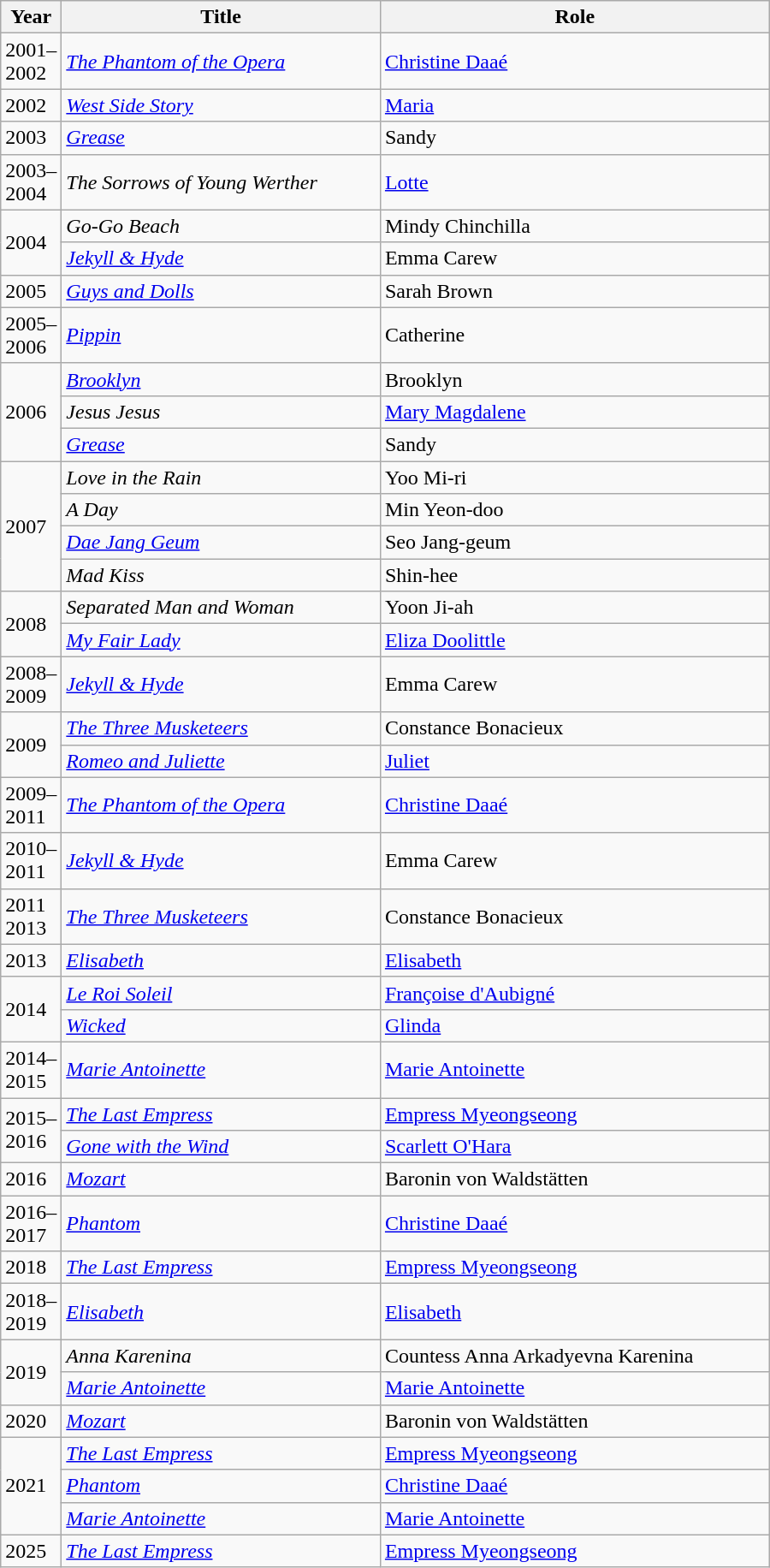<table class="wikitable" style="width:600px">
<tr>
<th width=10>Year</th>
<th>Title</th>
<th>Role</th>
</tr>
<tr>
<td>2001–2002</td>
<td><em><a href='#'>The Phantom of the Opera</a></em></td>
<td><a href='#'>Christine Daaé</a></td>
</tr>
<tr>
<td>2002</td>
<td><em><a href='#'>West Side Story</a></em></td>
<td><a href='#'>Maria</a></td>
</tr>
<tr>
<td>2003</td>
<td><em><a href='#'>Grease</a></em></td>
<td>Sandy</td>
</tr>
<tr>
<td>2003–2004</td>
<td><em>The Sorrows of Young Werther</em></td>
<td><a href='#'>Lotte</a></td>
</tr>
<tr>
<td rowspan=2>2004</td>
<td><em>Go-Go Beach</em></td>
<td>Mindy Chinchilla</td>
</tr>
<tr>
<td><em><a href='#'>Jekyll & Hyde</a></em></td>
<td>Emma Carew</td>
</tr>
<tr>
<td>2005</td>
<td><em><a href='#'>Guys and Dolls</a></em></td>
<td>Sarah Brown</td>
</tr>
<tr>
<td>2005–2006</td>
<td><em><a href='#'>Pippin</a></em></td>
<td>Catherine</td>
</tr>
<tr>
<td rowspan=3>2006</td>
<td><em><a href='#'>Brooklyn</a></em></td>
<td>Brooklyn</td>
</tr>
<tr>
<td><em>Jesus Jesus</em></td>
<td><a href='#'>Mary Magdalene</a></td>
</tr>
<tr>
<td><em><a href='#'>Grease</a></em></td>
<td>Sandy</td>
</tr>
<tr>
<td rowspan=4>2007</td>
<td><em>Love in the Rain</em></td>
<td>Yoo Mi-ri</td>
</tr>
<tr>
<td><em>A Day</em></td>
<td>Min Yeon-doo</td>
</tr>
<tr>
<td><em><a href='#'>Dae Jang Geum</a></em></td>
<td>Seo Jang-geum</td>
</tr>
<tr>
<td><em>Mad Kiss</em></td>
<td>Shin-hee</td>
</tr>
<tr>
<td rowspan=2>2008</td>
<td><em>Separated Man and Woman</em></td>
<td>Yoon Ji-ah</td>
</tr>
<tr>
<td><em><a href='#'>My Fair Lady</a></em></td>
<td><a href='#'>Eliza Doolittle</a></td>
</tr>
<tr>
<td>2008–2009</td>
<td><em><a href='#'>Jekyll & Hyde</a></em></td>
<td>Emma Carew</td>
</tr>
<tr>
<td rowspan=2>2009</td>
<td><em><a href='#'>The Three Musketeers</a></em></td>
<td>Constance Bonacieux</td>
</tr>
<tr>
<td><em><a href='#'>Romeo and Juliette</a></em></td>
<td><a href='#'>Juliet</a></td>
</tr>
<tr>
<td>2009–2011</td>
<td><em><a href='#'>The Phantom of the Opera</a></em></td>
<td><a href='#'>Christine Daaé</a></td>
</tr>
<tr>
<td>2010–2011</td>
<td><em><a href='#'>Jekyll & Hyde</a></em></td>
<td>Emma Carew</td>
</tr>
<tr>
<td>2011<br>2013</td>
<td><em><a href='#'>The Three Musketeers</a></em></td>
<td>Constance Bonacieux</td>
</tr>
<tr>
<td>2013</td>
<td><em><a href='#'>Elisabeth</a></em></td>
<td><a href='#'>Elisabeth</a></td>
</tr>
<tr>
<td rowspan=2>2014</td>
<td><em><a href='#'>Le Roi Soleil</a></em></td>
<td><a href='#'>Françoise d'Aubigné</a></td>
</tr>
<tr>
<td><em><a href='#'>Wicked</a></em></td>
<td><a href='#'>Glinda</a></td>
</tr>
<tr>
<td>2014–2015</td>
<td><em><a href='#'>Marie Antoinette</a></em></td>
<td><a href='#'>Marie Antoinette</a></td>
</tr>
<tr>
<td rowspan=2>2015–2016</td>
<td><em><a href='#'>The Last Empress</a></em></td>
<td><a href='#'>Empress Myeongseong</a></td>
</tr>
<tr>
<td><em><a href='#'>Gone with the Wind</a></em></td>
<td><a href='#'>Scarlett O'Hara</a></td>
</tr>
<tr>
<td>2016</td>
<td><a href='#'><em>Mozart</em></a></td>
<td>Baronin von Waldstätten</td>
</tr>
<tr>
<td>2016–2017</td>
<td><em><a href='#'>Phantom</a></em></td>
<td><a href='#'>Christine Daaé</a></td>
</tr>
<tr>
<td>2018</td>
<td><em><a href='#'>The Last Empress</a></em></td>
<td><a href='#'>Empress Myeongseong</a></td>
</tr>
<tr>
<td>2018–2019</td>
<td><em><a href='#'>Elisabeth</a></em></td>
<td><a href='#'>Elisabeth</a></td>
</tr>
<tr>
<td rowspan=2>2019</td>
<td><em>Anna Karenina</em></td>
<td>Countess Anna Arkadyevna Karenina</td>
</tr>
<tr>
<td><em><a href='#'>Marie Antoinette</a></em></td>
<td><a href='#'>Marie Antoinette</a></td>
</tr>
<tr>
<td>2020</td>
<td><a href='#'><em>Mozart</em></a></td>
<td>Baronin von Waldstätten</td>
</tr>
<tr>
<td rowspan=3>2021</td>
<td><em><a href='#'>The Last Empress</a></em></td>
<td><a href='#'>Empress Myeongseong</a></td>
</tr>
<tr>
<td><em><a href='#'>Phantom</a></em></td>
<td><a href='#'>Christine Daaé</a></td>
</tr>
<tr>
<td><em><a href='#'>Marie Antoinette</a></em></td>
<td><a href='#'>Marie Antoinette</a></td>
</tr>
<tr>
<td>2025</td>
<td><em><a href='#'>The Last Empress</a></em></td>
<td><a href='#'>Empress Myeongseong</a></td>
</tr>
</table>
